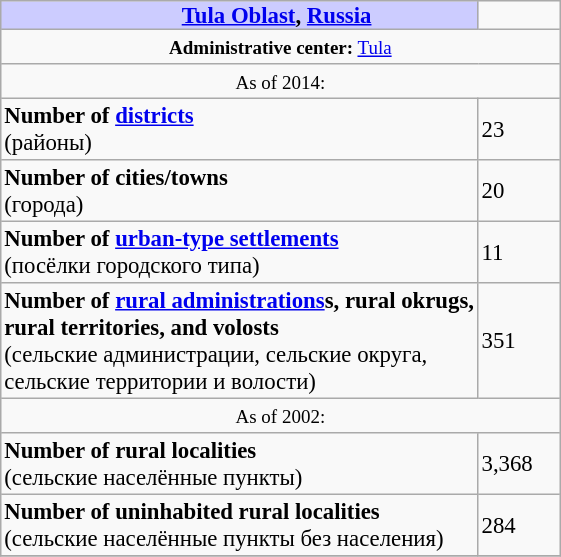<table border=1 align="right" cellpadding=2 cellspacing=0 style="margin: 0 0 1em 1em; background: #f9f9f9; border: 1px #aaa solid; border-collapse: collapse; font-size: 95%;">
<tr>
<th bgcolor="#ccccff" style="padding:0 0 0 50px;"><a href='#'>Tula Oblast</a>, <a href='#'>Russia</a></th>
<td width="50px"></td>
</tr>
<tr>
<td colspan=2 align="center"><small><strong>Administrative center:</strong> <a href='#'>Tula</a></small></td>
</tr>
<tr>
<td colspan=2 align="center"><small>As of 2014:</small></td>
</tr>
<tr>
<td><strong>Number of <a href='#'>districts</a></strong><br>(районы)</td>
<td>23</td>
</tr>
<tr>
<td><strong>Number of cities/towns</strong><br>(города)</td>
<td>20</td>
</tr>
<tr>
<td><strong>Number of <a href='#'>urban-type settlements</a></strong><br>(посёлки городского типа)</td>
<td>11</td>
</tr>
<tr>
<td><strong>Number of <a href='#'>rural administrations</a>s, rural okrugs,<br>rural territories, and volosts</strong><br>(сельские администрации, сельские округа,<br>сельские территории и волости)</td>
<td>351</td>
</tr>
<tr>
<td colspan=2 align="center"><small>As of 2002:</small></td>
</tr>
<tr>
<td><strong>Number of rural localities</strong><br>(сельские населённые пункты)</td>
<td>3,368</td>
</tr>
<tr>
<td><strong>Number of uninhabited rural localities</strong><br>(сельские населённые пункты без населения)</td>
<td>284</td>
</tr>
<tr>
</tr>
</table>
